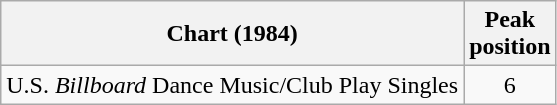<table class="wikitable sortable">
<tr>
<th>Chart (1984)</th>
<th>Peak<br>position</th>
</tr>
<tr>
<td align="left">U.S. <em>Billboard</em> Dance Music/Club Play Singles</td>
<td style="text-align:center;">6</td>
</tr>
</table>
